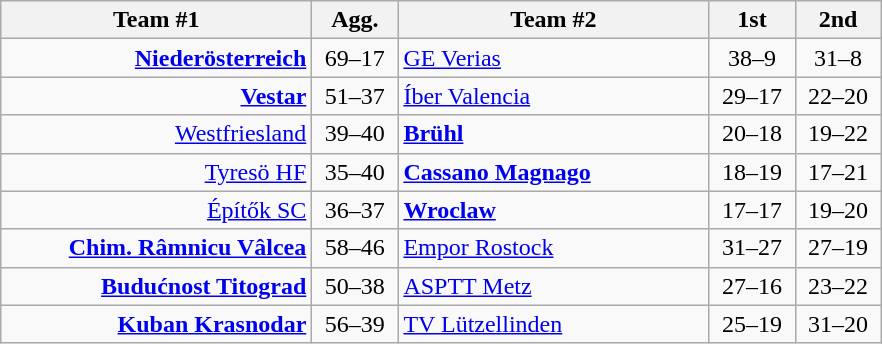<table class=wikitable style="text-align:center">
<tr>
<th width=200>Team #1</th>
<th width=50>Agg.</th>
<th width=200>Team #2</th>
<th width=50>1st</th>
<th width=50>2nd</th>
</tr>
<tr>
<td align=right><strong><a href='#'>Niederösterreich</a></strong> </td>
<td>69–17</td>
<td align=left> <a href='#'>GE Verias</a></td>
<td align=center>38–9</td>
<td align=center>31–8</td>
</tr>
<tr>
<td align=right><strong><a href='#'>Vestar</a></strong> </td>
<td>51–37</td>
<td align=left> <a href='#'>Íber Valencia</a></td>
<td align=center>29–17</td>
<td align=center>22–20</td>
</tr>
<tr>
<td align=right><a href='#'>Westfriesland</a> </td>
<td>39–40</td>
<td align=left> <strong><a href='#'>Brühl</a></strong></td>
<td align=center>20–18</td>
<td align=center>19–22</td>
</tr>
<tr>
<td align=right><a href='#'>Tyresö HF</a> </td>
<td>35–40</td>
<td align=left> <strong><a href='#'>Cassano Magnago</a></strong></td>
<td align=center>18–19</td>
<td align=center>17–21</td>
</tr>
<tr>
<td align=right><a href='#'>Építők SC</a> </td>
<td>36–37</td>
<td align=left> <strong><a href='#'>Wroclaw</a></strong></td>
<td align=center>17–17</td>
<td align=center>19–20</td>
</tr>
<tr>
<td align=right><strong><a href='#'>Chim. Râmnicu Vâlcea</a></strong> </td>
<td>58–46</td>
<td align=left> <a href='#'>Empor Rostock</a></td>
<td align=center>31–27</td>
<td align=center>27–19</td>
</tr>
<tr>
<td align=right><strong><a href='#'>Budućnost Titograd</a></strong> </td>
<td>50–38</td>
<td align=left> <a href='#'>ASPTT Metz</a></td>
<td align=center>27–16</td>
<td align=center>23–22</td>
</tr>
<tr>
<td align=right><strong><a href='#'>Kuban Krasnodar</a></strong> </td>
<td>56–39</td>
<td align=left> <a href='#'>TV Lützellinden</a></td>
<td align=center>25–19</td>
<td align=center>31–20</td>
</tr>
</table>
